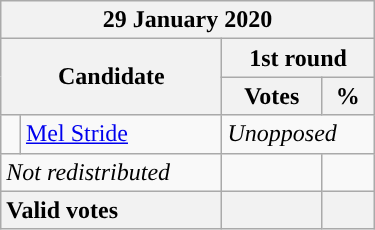<table class="wikitable" style="min-width:250px">
<tr>
<th colspan="4">29 January 2020</th>
</tr>
<tr>
<th colspan="2" rowspan="2">Candidate</th>
<th colspan="2">1st round</th>
</tr>
<tr>
<th>Votes</th>
<th>%</th>
</tr>
<tr>
<td style="color:inherit;background-color: "></td>
<td><a href='#'>Mel Stride</a></td>
<td colspan="2"><em>Unopposed</em></td>
</tr>
<tr>
<td colspan="2"><em>Not redistributed</em></td>
<td align="right"></td>
<td align="right"></td>
</tr>
<tr>
<th style="text-align:left;" colspan="2"><strong>Valid votes</strong></th>
<th style="text-align:right;"></th>
<th style="text-align:right;"></th>
</tr>
</table>
